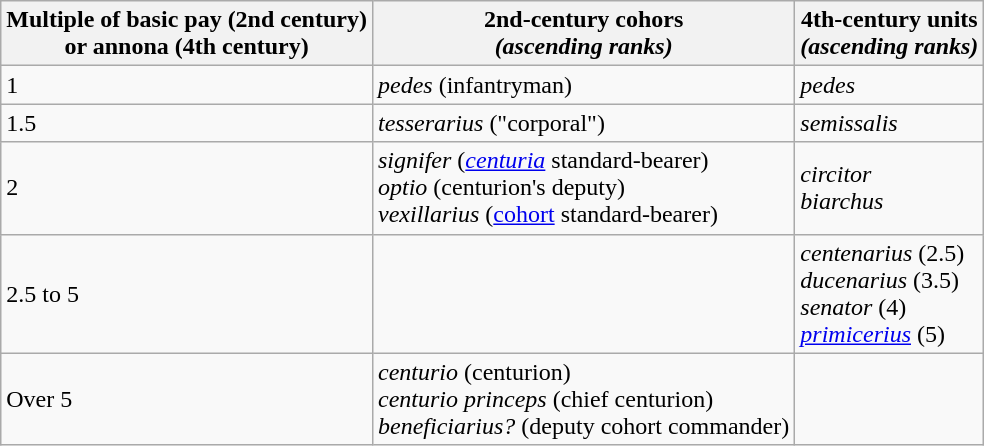<table class = wikitable>
<tr>
<th>Multiple of basic pay (2nd century)<br>or annona (4th century)</th>
<th>2nd-century cohors<br><em>(ascending ranks)</em></th>
<th>4th-century units<br><em>(ascending ranks)</em></th>
</tr>
<tr>
<td>1</td>
<td><em>pedes</em> (infantryman)</td>
<td><em>pedes</em></td>
</tr>
<tr>
<td>1.5</td>
<td><em>tesserarius</em> ("corporal")</td>
<td><em>semissalis</em></td>
</tr>
<tr>
<td>2</td>
<td><em>signifer</em> (<em><a href='#'>centuria</a></em> standard-bearer)<br><em>optio</em> (centurion's deputy)<br><em>vexillarius</em> (<a href='#'>cohort</a> standard-bearer)</td>
<td><em>circitor</em><br><em>biarchus</em></td>
</tr>
<tr>
<td>2.5 to 5</td>
<td></td>
<td><em>centenarius</em> (2.5)<br><em>ducenarius</em> (3.5)<br><em>senator</em> (4)<br><em><a href='#'>primicerius</a></em> (5)</td>
</tr>
<tr>
<td>Over 5</td>
<td><em>centurio</em> (centurion)<br><em>centurio princeps</em> (chief centurion)<br><em>beneficiarius?</em> (deputy cohort commander)</td>
<td></td>
</tr>
</table>
